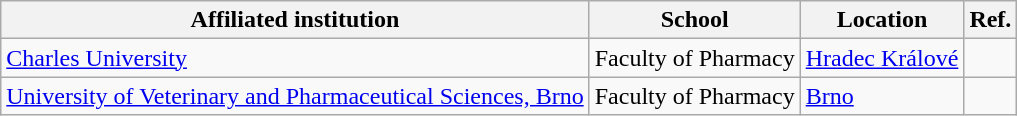<table class="wikitable sortable">
<tr>
<th>Affiliated institution</th>
<th>School</th>
<th>Location</th>
<th>Ref.</th>
</tr>
<tr>
<td><a href='#'>Charles University</a></td>
<td>Faculty of Pharmacy</td>
<td><a href='#'>Hradec Králové</a></td>
<td></td>
</tr>
<tr>
<td><a href='#'>University of Veterinary and Pharmaceutical Sciences, Brno</a></td>
<td>Faculty of Pharmacy</td>
<td><a href='#'>Brno</a></td>
<td></td>
</tr>
</table>
